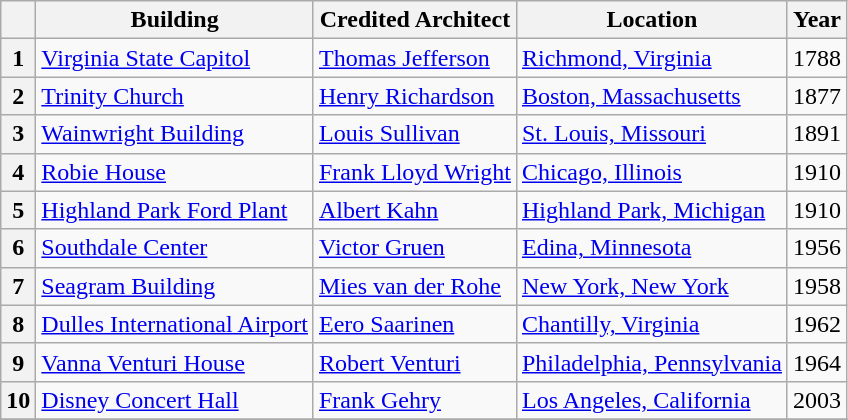<table class="wikitable">
<tr>
<th scope="col"></th>
<th scope="col">Building</th>
<th scope="col">Credited Architect</th>
<th scope="col">Location</th>
<th scope="col">Year</th>
</tr>
<tr>
<th scope="row">1</th>
<td><a href='#'>Virginia State Capitol</a></td>
<td><a href='#'>Thomas Jefferson</a></td>
<td><a href='#'>Richmond, Virginia</a></td>
<td>1788</td>
</tr>
<tr>
<th scope="row">2</th>
<td><a href='#'>Trinity Church</a></td>
<td><a href='#'>Henry Richardson</a></td>
<td><a href='#'>Boston, Massachusetts</a></td>
<td>1877</td>
</tr>
<tr>
<th scope="row">3</th>
<td><a href='#'>Wainwright Building</a></td>
<td><a href='#'>Louis Sullivan</a></td>
<td><a href='#'>St. Louis, Missouri</a></td>
<td>1891</td>
</tr>
<tr>
<th scope="row">4</th>
<td><a href='#'>Robie House</a></td>
<td><a href='#'>Frank Lloyd Wright</a></td>
<td><a href='#'>Chicago, Illinois</a></td>
<td>1910</td>
</tr>
<tr>
<th scope="row">5</th>
<td><a href='#'>Highland Park Ford Plant</a></td>
<td><a href='#'>Albert Kahn</a></td>
<td><a href='#'>Highland Park, Michigan</a></td>
<td>1910</td>
</tr>
<tr>
<th scope="row">6</th>
<td><a href='#'>Southdale Center</a></td>
<td><a href='#'>Victor Gruen</a></td>
<td><a href='#'>Edina, Minnesota</a></td>
<td>1956</td>
</tr>
<tr>
<th scope="row">7</th>
<td><a href='#'>Seagram Building</a></td>
<td><a href='#'>Mies van der Rohe</a></td>
<td><a href='#'>New York, New York</a></td>
<td>1958</td>
</tr>
<tr>
<th scope="row">8</th>
<td><a href='#'>Dulles International Airport</a></td>
<td><a href='#'>Eero Saarinen</a></td>
<td><a href='#'>Chantilly, Virginia</a></td>
<td>1962</td>
</tr>
<tr>
<th scope="row">9</th>
<td><a href='#'>Vanna Venturi House</a></td>
<td><a href='#'>Robert Venturi</a></td>
<td><a href='#'>Philadelphia, Pennsylvania</a></td>
<td>1964</td>
</tr>
<tr>
<th scope="row">10</th>
<td><a href='#'>Disney Concert Hall</a></td>
<td><a href='#'>Frank Gehry</a></td>
<td><a href='#'>Los Angeles, California</a></td>
<td>2003</td>
</tr>
<tr>
</tr>
</table>
